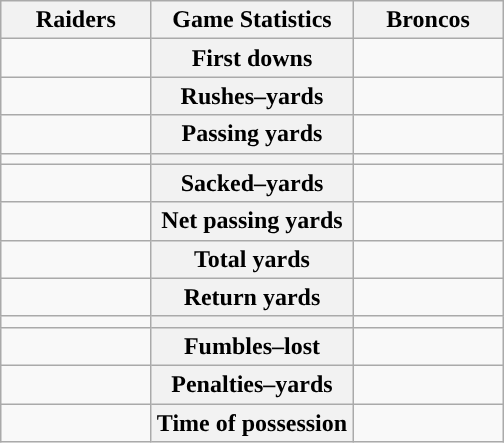<table class="wikitable" style="margin: 1em auto 1em auto">
<tr>
<th style="width:30%;">Raiders</th>
<th style="width:40%;">Game Statistics</th>
<th style="width:30%;">Broncos</th>
</tr>
<tr>
<td style="text-align:right;"></td>
<th>First downs</th>
<td></td>
</tr>
<tr>
<td style="text-align:right;"></td>
<th>Rushes–yards</th>
<td></td>
</tr>
<tr>
<td style="text-align:right;"></td>
<th>Passing yards</th>
<td></td>
</tr>
<tr>
<td style="text-align:right;"></td>
<th></th>
<td></td>
</tr>
<tr>
<td style="text-align:right;"></td>
<th>Sacked–yards</th>
<td></td>
</tr>
<tr>
<td style="text-align:right;"></td>
<th>Net passing yards</th>
<td></td>
</tr>
<tr>
<td style="text-align:right;"></td>
<th>Total yards</th>
<td></td>
</tr>
<tr>
<td style="text-align:right;"></td>
<th>Return yards</th>
<td></td>
</tr>
<tr>
<td style="text-align:right;"></td>
<th></th>
<td></td>
</tr>
<tr>
<td style="text-align:right;"></td>
<th>Fumbles–lost</th>
<td></td>
</tr>
<tr>
<td style="text-align:right;"></td>
<th>Penalties–yards</th>
<td></td>
</tr>
<tr>
<td style="text-align:right;"></td>
<th>Time of possession</th>
<td></td>
</tr>
</table>
